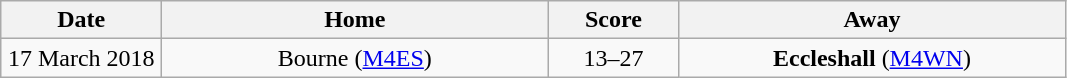<table class="wikitable" style="text-align: center">
<tr>
<th width=100>Date</th>
<th width=250>Home</th>
<th width=80>Score</th>
<th width=250>Away</th>
</tr>
<tr>
<td>17 March 2018</td>
<td>Bourne (<a href='#'>M4ES</a>)</td>
<td>13–27</td>
<td><strong>Eccleshall</strong> (<a href='#'>M4WN</a>)</td>
</tr>
</table>
